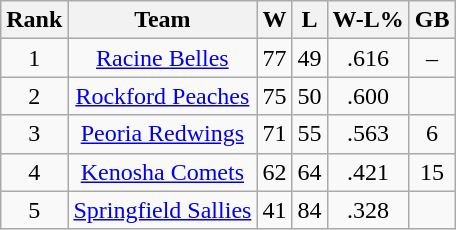<table class="wikitable" style="text-align:center;">
<tr>
<th>Rank</th>
<th>Team</th>
<th>W</th>
<th>L</th>
<th>W-L%</th>
<th>GB</th>
</tr>
<tr>
<td>1</td>
<td><a href='#'>Racine Belles</a></td>
<td>77</td>
<td>49</td>
<td>.616</td>
<td>–</td>
</tr>
<tr>
<td>2</td>
<td><a href='#'>Rockford Peaches</a></td>
<td>75</td>
<td>50</td>
<td>.600</td>
<td></td>
</tr>
<tr>
<td>3</td>
<td><a href='#'>Peoria Redwings</a></td>
<td>71</td>
<td>55</td>
<td>.563</td>
<td>6</td>
</tr>
<tr>
<td>4</td>
<td><a href='#'>Kenosha Comets</a></td>
<td>62</td>
<td>64</td>
<td>.421</td>
<td>15</td>
</tr>
<tr>
<td>5</td>
<td><a href='#'>Springfield Sallies</a></td>
<td>41</td>
<td>84</td>
<td>.328</td>
<td></td>
</tr>
</table>
